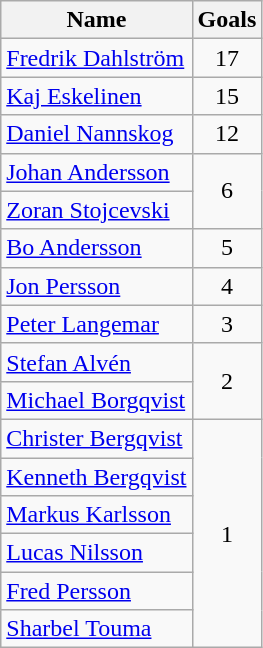<table class="wikitable">
<tr>
<th>Name</th>
<th>Goals</th>
</tr>
<tr>
<td> <a href='#'>Fredrik Dahlström</a></td>
<td style="text-align:center;">17</td>
</tr>
<tr>
<td> <a href='#'>Kaj Eskelinen</a></td>
<td style="text-align:center;">15</td>
</tr>
<tr>
<td> <a href='#'>Daniel Nannskog</a></td>
<td style="text-align:center;">12</td>
</tr>
<tr>
<td> <a href='#'>Johan Andersson</a></td>
<td rowspan="2" style="text-align:center;">6</td>
</tr>
<tr>
<td> <a href='#'>Zoran Stojcevski</a></td>
</tr>
<tr>
<td> <a href='#'>Bo Andersson</a></td>
<td style="text-align:center;">5</td>
</tr>
<tr>
<td> <a href='#'>Jon Persson</a></td>
<td style="text-align:center;">4</td>
</tr>
<tr>
<td> <a href='#'>Peter Langemar</a></td>
<td style="text-align:center;">3</td>
</tr>
<tr>
<td> <a href='#'>Stefan Alvén</a></td>
<td rowspan="2"  style="text-align:center;">2</td>
</tr>
<tr>
<td> <a href='#'>Michael Borgqvist</a></td>
</tr>
<tr>
<td> <a href='#'>Christer Bergqvist</a></td>
<td rowspan="6"  style="text-align:center;">1</td>
</tr>
<tr>
<td> <a href='#'>Kenneth Bergqvist</a></td>
</tr>
<tr>
<td> <a href='#'>Markus Karlsson</a></td>
</tr>
<tr>
<td> <a href='#'>Lucas Nilsson</a></td>
</tr>
<tr>
<td> <a href='#'>Fred Persson</a></td>
</tr>
<tr>
<td> <a href='#'>Sharbel Touma</a></td>
</tr>
</table>
